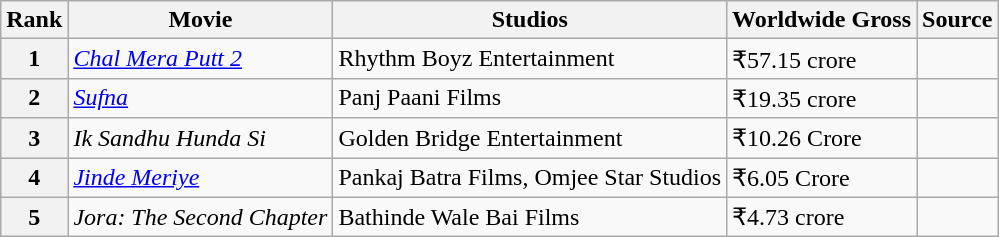<table class="wikitable">
<tr>
<th>Rank</th>
<th>Movie</th>
<th>Studios</th>
<th>Worldwide Gross</th>
<th>Source</th>
</tr>
<tr>
<th>1</th>
<td><em><a href='#'>Chal Mera Putt 2</a></em></td>
<td>Rhythm Boyz Entertainment</td>
<td>₹57.15 crore</td>
<td></td>
</tr>
<tr>
<th>2</th>
<td><em><a href='#'>Sufna</a></em></td>
<td>Panj Paani Films</td>
<td>₹19.35 crore</td>
<td></td>
</tr>
<tr>
<th>3</th>
<td><em>Ik Sandhu Hunda Si</em></td>
<td>Golden Bridge Entertainment</td>
<td>₹10.26 Crore</td>
<td></td>
</tr>
<tr>
<th>4</th>
<td><em><a href='#'>Jinde Meriye</a></em></td>
<td>Pankaj Batra Films, Omjee Star Studios</td>
<td>₹6.05 Crore</td>
<td></td>
</tr>
<tr>
<th>5</th>
<td><em>Jora: The Second Chapter</em></td>
<td>Bathinde Wale Bai Films</td>
<td>₹4.73 crore</td>
<td></td>
</tr>
</table>
